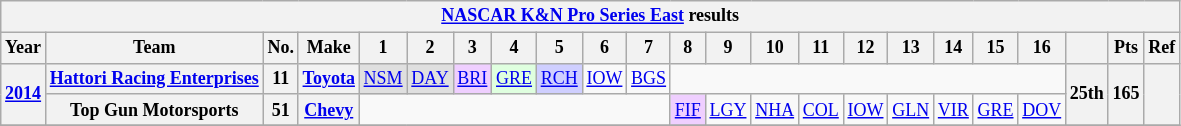<table class="wikitable" style="text-align:center; font-size:75%">
<tr>
<th colspan="23"><a href='#'>NASCAR K&N Pro Series East</a> results</th>
</tr>
<tr>
<th>Year</th>
<th>Team</th>
<th>No.</th>
<th>Make</th>
<th>1</th>
<th>2</th>
<th>3</th>
<th>4</th>
<th>5</th>
<th>6</th>
<th>7</th>
<th>8</th>
<th>9</th>
<th>10</th>
<th>11</th>
<th>12</th>
<th>13</th>
<th>14</th>
<th>15</th>
<th>16</th>
<th></th>
<th>Pts</th>
<th>Ref</th>
</tr>
<tr>
<th rowspan=2><a href='#'>2014</a></th>
<th><a href='#'>Hattori Racing Enterprises</a></th>
<th>11</th>
<th><a href='#'>Toyota</a></th>
<td style="background-color:#DFDFDF"><a href='#'>NSM</a><br></td>
<td style="background-color:#DFDFDF"><a href='#'>DAY</a><br></td>
<td style="background-color:#EFCFFF"><a href='#'>BRI</a><br></td>
<td style="background-color:#DFFFDF"><a href='#'>GRE</a><br></td>
<td style="background-color:#CFCFFF"><a href='#'>RCH</a><br></td>
<td><a href='#'>IOW</a></td>
<td><a href='#'>BGS</a></td>
<td colspan=9></td>
<th rowspan=2>25th</th>
<th rowspan=2>165</th>
<th rowspan=2></th>
</tr>
<tr>
<th>Top Gun Motorsports</th>
<th>51</th>
<th><a href='#'>Chevy</a></th>
<td colspan=7></td>
<td style="background-color:#EFCFFF"><a href='#'>FIF</a><br></td>
<td><a href='#'>LGY</a></td>
<td><a href='#'>NHA</a></td>
<td><a href='#'>COL</a></td>
<td><a href='#'>IOW</a></td>
<td><a href='#'>GLN</a></td>
<td><a href='#'>VIR</a></td>
<td><a href='#'>GRE</a></td>
<td><a href='#'>DOV</a></td>
</tr>
<tr>
</tr>
</table>
